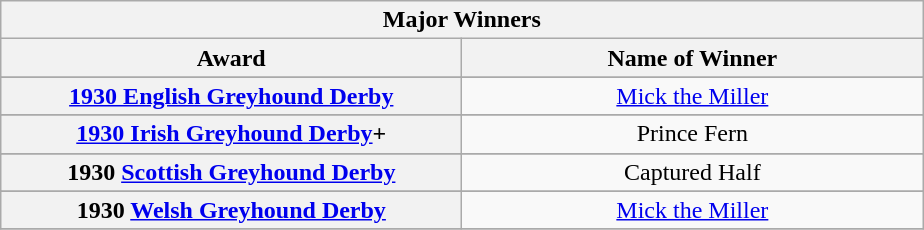<table class="wikitable">
<tr>
<th colspan="2">Major Winners</th>
</tr>
<tr>
<th width=300>Award</th>
<th width=300>Name of Winner</th>
</tr>
<tr>
</tr>
<tr align=center>
<th><a href='#'>1930 English Greyhound Derby</a></th>
<td><a href='#'>Mick the Miller</a></td>
</tr>
<tr>
</tr>
<tr align=center>
<th><a href='#'>1930 Irish Greyhound Derby</a>+</th>
<td>Prince Fern</td>
</tr>
<tr>
</tr>
<tr align=center>
<th>1930 <a href='#'>Scottish Greyhound Derby</a></th>
<td>Captured Half</td>
</tr>
<tr>
</tr>
<tr align=center>
<th>1930 <a href='#'>Welsh Greyhound Derby</a></th>
<td><a href='#'>Mick the Miller</a></td>
</tr>
<tr>
</tr>
</table>
